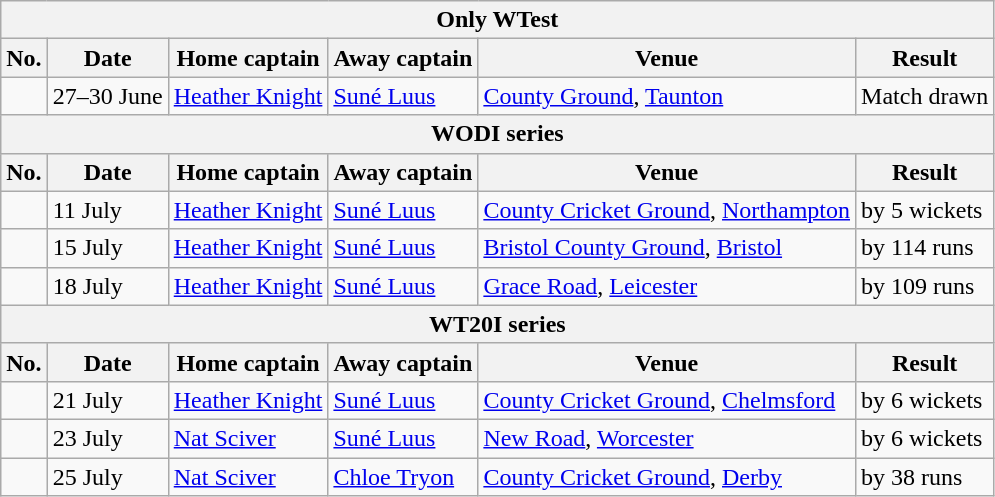<table class="wikitable">
<tr>
<th colspan="9">Only WTest</th>
</tr>
<tr>
<th>No.</th>
<th>Date</th>
<th>Home captain</th>
<th>Away captain</th>
<th>Venue</th>
<th>Result</th>
</tr>
<tr>
<td></td>
<td>27–30 June</td>
<td><a href='#'>Heather Knight</a></td>
<td><a href='#'>Suné Luus</a></td>
<td><a href='#'>County Ground</a>, <a href='#'>Taunton</a></td>
<td>Match drawn</td>
</tr>
<tr>
<th colspan="9">WODI series</th>
</tr>
<tr>
<th>No.</th>
<th>Date</th>
<th>Home captain</th>
<th>Away captain</th>
<th>Venue</th>
<th>Result</th>
</tr>
<tr>
<td></td>
<td>11 July</td>
<td><a href='#'>Heather Knight</a></td>
<td><a href='#'>Suné Luus</a></td>
<td><a href='#'>County Cricket Ground</a>, <a href='#'>Northampton</a></td>
<td> by 5 wickets</td>
</tr>
<tr>
<td></td>
<td>15 July</td>
<td><a href='#'>Heather Knight</a></td>
<td><a href='#'>Suné Luus</a></td>
<td><a href='#'>Bristol County Ground</a>, <a href='#'>Bristol</a></td>
<td> by 114 runs</td>
</tr>
<tr>
<td></td>
<td>18 July</td>
<td><a href='#'>Heather Knight</a></td>
<td><a href='#'>Suné Luus</a></td>
<td><a href='#'>Grace Road</a>, <a href='#'>Leicester</a></td>
<td> by 109 runs</td>
</tr>
<tr>
<th colspan="9">WT20I series</th>
</tr>
<tr>
<th>No.</th>
<th>Date</th>
<th>Home captain</th>
<th>Away captain</th>
<th>Venue</th>
<th>Result</th>
</tr>
<tr>
<td></td>
<td>21 July</td>
<td><a href='#'>Heather Knight</a></td>
<td><a href='#'>Suné Luus</a></td>
<td><a href='#'>County Cricket Ground</a>, <a href='#'>Chelmsford</a></td>
<td> by 6 wickets</td>
</tr>
<tr>
<td></td>
<td>23 July</td>
<td><a href='#'>Nat Sciver</a></td>
<td><a href='#'>Suné Luus</a></td>
<td><a href='#'>New Road</a>, <a href='#'>Worcester</a></td>
<td> by 6 wickets</td>
</tr>
<tr>
<td></td>
<td>25 July</td>
<td><a href='#'>Nat Sciver</a></td>
<td><a href='#'>Chloe Tryon</a></td>
<td><a href='#'>County Cricket Ground</a>, <a href='#'>Derby</a></td>
<td> by 38 runs</td>
</tr>
</table>
